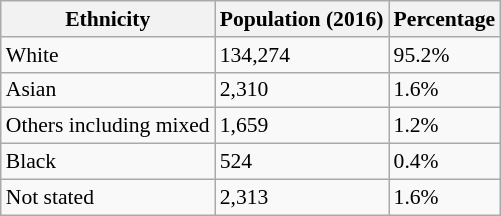<table class="wikitable sortable collapsible" style="font-size: 90%;">
<tr>
<th>Ethnicity</th>
<th>Population (2016)</th>
<th>Percentage</th>
</tr>
<tr>
<td>White</td>
<td>134,274</td>
<td>95.2%</td>
</tr>
<tr>
<td>Asian</td>
<td>2,310</td>
<td>1.6%</td>
</tr>
<tr>
<td>Others including mixed</td>
<td>1,659</td>
<td>1.2%</td>
</tr>
<tr>
<td>Black</td>
<td>524</td>
<td>0.4%</td>
</tr>
<tr>
<td>Not stated</td>
<td>2,313</td>
<td>1.6%</td>
</tr>
</table>
